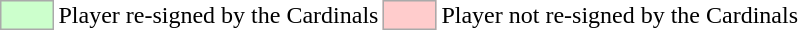<table>
<tr>
<td style="background:#cfc;border:1px solid #aaa;width:2em"></td>
<td>Player re-signed by the Cardinals</td>
<td style="background:#fcc;border:1px solid #aaa;width:2em"></td>
<td>Player not re-signed by the Cardinals</td>
</tr>
</table>
